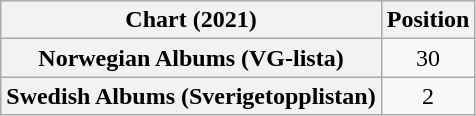<table class="wikitable sortable plainrowheaders" style="text-align:center">
<tr>
<th scope="col">Chart (2021)</th>
<th scope="col">Position</th>
</tr>
<tr>
<th scope="row">Norwegian Albums (VG-lista)</th>
<td>30</td>
</tr>
<tr>
<th scope="row">Swedish Albums (Sverigetopplistan)</th>
<td>2</td>
</tr>
</table>
